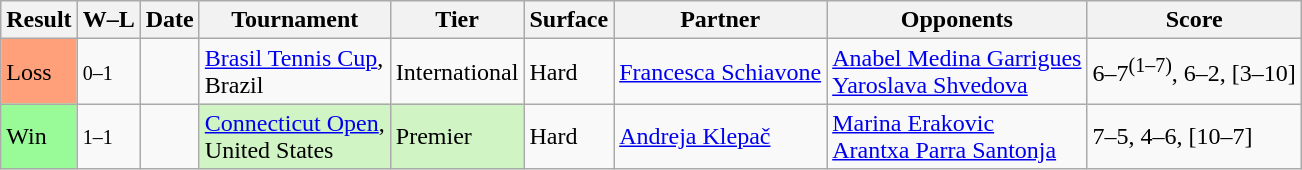<table class="sortable wikitable">
<tr>
<th>Result</th>
<th class="unsortable">W–L</th>
<th>Date</th>
<th>Tournament</th>
<th>Tier</th>
<th>Surface</th>
<th>Partner</th>
<th>Opponents</th>
<th class="unsortable">Score</th>
</tr>
<tr>
<td style="background:#ffa07a;">Loss</td>
<td><small>0–1</small></td>
<td><a href='#'></a></td>
<td><a href='#'>Brasil Tennis Cup</a>, <br>Brazil</td>
<td>International</td>
<td>Hard</td>
<td> <a href='#'>Francesca Schiavone</a></td>
<td> <a href='#'>Anabel Medina Garrigues</a> <br>  <a href='#'>Yaroslava Shvedova</a></td>
<td>6–7<sup>(1–7)</sup>, 6–2, [3–10]</td>
</tr>
<tr>
<td style="background:#98fb98;">Win</td>
<td><small>1–1</small></td>
<td><a href='#'></a></td>
<td style="background:#d1f4c5;"><a href='#'>Connecticut Open</a>, <br>United States</td>
<td style="background:#d1f4c5;">Premier</td>
<td>Hard</td>
<td> <a href='#'>Andreja Klepač</a></td>
<td> <a href='#'>Marina Erakovic</a> <br>  <a href='#'>Arantxa Parra Santonja</a></td>
<td>7–5, 4–6, [10–7]</td>
</tr>
</table>
